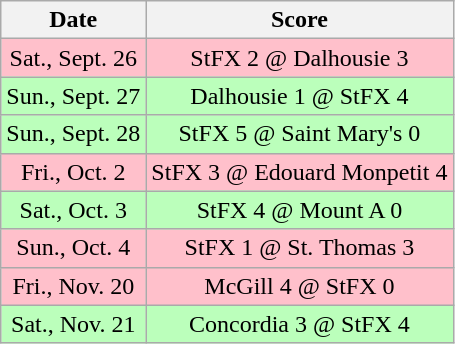<table class="wikitable">
<tr>
<th>Date</th>
<th>Score</th>
</tr>
<tr align="center" bgcolor="pink">
<td>Sat., Sept. 26</td>
<td>StFX 2 @ Dalhousie 3</td>
</tr>
<tr align="center" bgcolor="bbffbb">
<td>Sun., Sept. 27</td>
<td>Dalhousie 1 @ StFX 4</td>
</tr>
<tr align="center" bgcolor="bbffbb">
<td>Sun., Sept. 28</td>
<td>StFX 5 @ Saint Mary's 0</td>
</tr>
<tr align="center" bgcolor="pink">
<td>Fri., Oct. 2</td>
<td>StFX 3 @ Edouard Monpetit 4</td>
</tr>
<tr align="center" bgcolor="bbffbb">
<td>Sat., Oct. 3</td>
<td>StFX 4 @ Mount A 0</td>
</tr>
<tr align="center" bgcolor="pink">
<td>Sun., Oct. 4</td>
<td>StFX 1 @ St. Thomas 3</td>
</tr>
<tr align="center" bgcolor="pink">
<td>Fri., Nov. 20</td>
<td>McGill 4 @ StFX 0</td>
</tr>
<tr align="center" bgcolor="bbffbb">
<td>Sat., Nov. 21</td>
<td>Concordia 3 @ StFX 4</td>
</tr>
</table>
